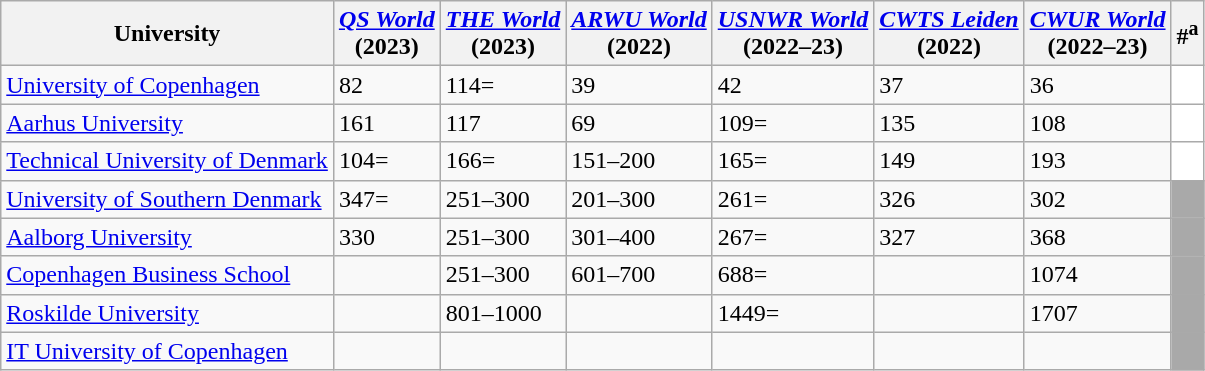<table class="wikitable sortable" style="text-align: left;">
<tr>
<th>University</th>
<th data-sort-type="number"><em><a href='#'>QS World</a></em><br>(2023)</th>
<th data-sort-type="number"><em><a href='#'>THE World</a></em><br>(2023)</th>
<th data-sort-type="number"><em><a href='#'>ARWU World</a></em><br>(2022)</th>
<th data-sort-type="number"><em><a href='#'>USNWR World</a></em><br>(2022–23)</th>
<th data-sort-type="number"><em><a href='#'>CWTS Leiden</a></em><br>(2022)</th>
<th data-sort-type="number"><em><a href='#'>CWUR World</a></em><br>(2022–23)</th>
<th>#<sup>a</sup></th>
</tr>
<tr>
<td align="left"><a href='#'>University of Copenhagen</a></td>
<td>82</td>
<td>114=</td>
<td>39</td>
<td>42</td>
<td>37</td>
<td>36</td>
<td style="background-color:white"></td>
</tr>
<tr>
<td align="left"><a href='#'>Aarhus University</a></td>
<td>161</td>
<td>117</td>
<td>69</td>
<td>109=</td>
<td>135</td>
<td>108</td>
<td style="background-color:white"></td>
</tr>
<tr>
<td align="left"><a href='#'>Technical University of Denmark</a></td>
<td>104=</td>
<td>166=</td>
<td>151–200</td>
<td>165=</td>
<td>149</td>
<td>193</td>
<td style="background-color:white"></td>
</tr>
<tr>
<td align="left"><a href='#'>University of Southern Denmark</a></td>
<td>347=</td>
<td>251–300</td>
<td>201–300</td>
<td>261=</td>
<td>326</td>
<td>302</td>
<td style="background-color:#A9A9A9"></td>
</tr>
<tr>
<td align="left"><a href='#'>Aalborg University</a></td>
<td>330</td>
<td>251–300</td>
<td>301–400</td>
<td>267=</td>
<td>327</td>
<td>368</td>
<td style="background-color:#A9A9A9"></td>
</tr>
<tr>
<td align="left"><a href='#'>Copenhagen Business School</a></td>
<td></td>
<td>251–300</td>
<td>601–700</td>
<td>688=</td>
<td></td>
<td>1074</td>
<td style="background-color:#A9A9A9"></td>
</tr>
<tr>
<td align="left"><a href='#'>Roskilde University</a></td>
<td></td>
<td>801–1000</td>
<td></td>
<td>1449=</td>
<td></td>
<td>1707</td>
<td style="background-color:#A9A9A9"></td>
</tr>
<tr>
<td align="left"><a href='#'>IT University of Copenhagen</a></td>
<td></td>
<td></td>
<td></td>
<td></td>
<td></td>
<td></td>
<td style="background-color:#A9A9A9"></td>
</tr>
</table>
